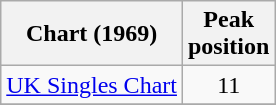<table class="wikitable">
<tr>
<th>Chart (1969)</th>
<th>Peak<br>position</th>
</tr>
<tr>
<td><a href='#'>UK Singles Chart</a></td>
<td style="text-align:center;">11</td>
</tr>
<tr>
</tr>
</table>
